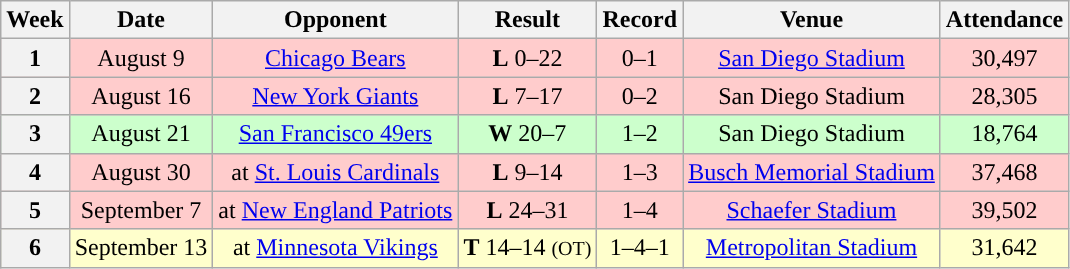<table class="wikitable" style="text-align:center">
<tr>
<th>Week</th>
<th>Date</th>
<th>Opponent</th>
<th>Result</th>
<th>Record</th>
<th>Venue</th>
<th>Attendance</th>
</tr>
<tr style="background: #fcc;">
<th scope="row">1</th>
<td>August 9</td>
<td><a href='#'>Chicago Bears</a></td>
<td><strong>L</strong> 0–22</td>
<td>0–1</td>
<td><a href='#'>San Diego Stadium</a></td>
<td>30,497</td>
</tr>
<tr style="background: #fcc;">
<th scope="row">2</th>
<td>August 16</td>
<td><a href='#'>New York Giants</a></td>
<td><strong>L</strong> 7–17</td>
<td>0–2</td>
<td>San Diego Stadium</td>
<td>28,305</td>
</tr>
<tr style="background: #cfc;">
<th scope="row">3</th>
<td>August 21</td>
<td><a href='#'>San Francisco 49ers</a></td>
<td><strong>W</strong> 20–7</td>
<td>1–2</td>
<td>San Diego Stadium</td>
<td>18,764</td>
</tr>
<tr style="background: #fcc;">
<th scope="row">4</th>
<td>August 30</td>
<td>at <a href='#'>St. Louis Cardinals</a></td>
<td><strong>L</strong> 9–14</td>
<td>1–3</td>
<td><a href='#'>Busch Memorial Stadium</a></td>
<td>37,468</td>
</tr>
<tr style="background: #fcc;">
<th scope="row">5</th>
<td>September 7</td>
<td>at <a href='#'>New England Patriots</a></td>
<td><strong>L</strong> 24–31</td>
<td>1–4</td>
<td><a href='#'>Schaefer Stadium</a></td>
<td>39,502</td>
</tr>
<tr style="background: #ffc;">
<th scope="row">6</th>
<td>September 13</td>
<td>at <a href='#'>Minnesota Vikings</a></td>
<td><strong>T</strong> 14–14 <small>(OT)</small></td>
<td>1–4–1</td>
<td><a href='#'>Metropolitan Stadium</a></td>
<td>31,642</td>
</tr>
</table>
